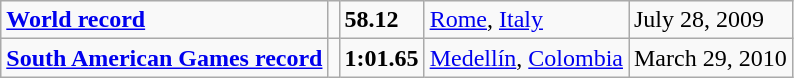<table class="wikitable">
<tr>
<td><strong><a href='#'>World record</a></strong></td>
<td></td>
<td><strong>58.12</strong></td>
<td><a href='#'>Rome</a>, <a href='#'>Italy</a></td>
<td>July 28, 2009</td>
</tr>
<tr>
<td><strong><a href='#'>South American Games record</a></strong></td>
<td></td>
<td><strong>1:01.65</strong></td>
<td><a href='#'>Medellín</a>, <a href='#'>Colombia</a></td>
<td>March 29, 2010</td>
</tr>
</table>
